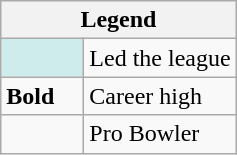<table class="wikitable mw-collapsible mw-collapsed">
<tr>
<th colspan="2">Legend</th>
</tr>
<tr>
<td style="background:#cfecec; width:3em;"></td>
<td>Led the league</td>
</tr>
<tr>
<td><strong>Bold</strong></td>
<td>Career high</td>
</tr>
<tr>
<td></td>
<td>Pro Bowler</td>
</tr>
</table>
